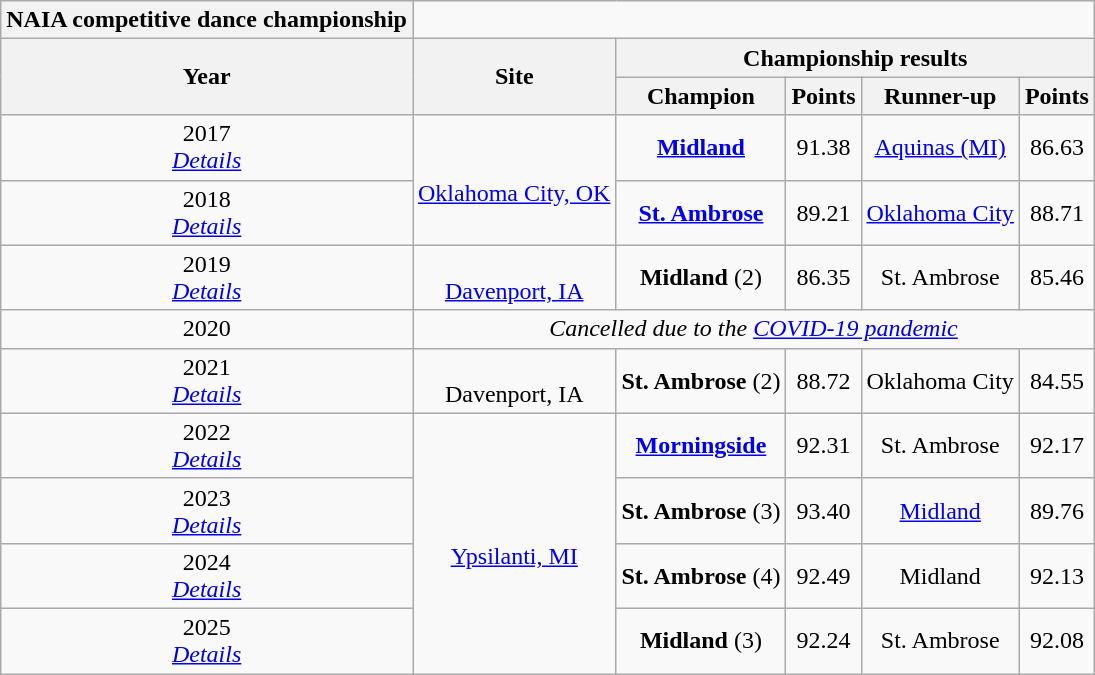<table class="wikitable" style="text-align:center">
<tr>
<th style=>NAIA competitive dance championship</th>
</tr>
<tr>
<th rowspan=2>Year</th>
<th rowspan=2>Site</th>
<th colspan=4>Championship results</th>
</tr>
<tr>
<th>Champion</th>
<th>Points</th>
<th>Runner-up</th>
<th>Points</th>
</tr>
<tr>
<td>2017 <br> <em><a href='#'>Details</a></em></td>
<td rowspan=2><br><a href='#'>Oklahoma City, OK</a></td>
<td><strong><a href='#'>Midland</a></strong></td>
<td>91.38</td>
<td><a href='#'>Aquinas (MI)</a></td>
<td>86.63</td>
</tr>
<tr>
<td>2018 <br> <em><a href='#'>Details</a></em></td>
<td><strong><a href='#'>St. Ambrose</a></strong></td>
<td>89.21</td>
<td><a href='#'>Oklahoma City</a></td>
<td>88.71</td>
</tr>
<tr>
<td>2019 <br> <em><a href='#'>Details</a></em></td>
<td><br><a href='#'>Davenport, IA</a></td>
<td><strong>Midland</strong> (2)</td>
<td>86.35</td>
<td>St. Ambrose</td>
<td>85.46</td>
</tr>
<tr>
<td>2020</td>
<td colspan=5><em>Cancelled due to the <a href='#'>COVID-19 pandemic</a></em></td>
</tr>
<tr>
<td>2021 <br> <em><a href='#'>Details</a></em></td>
<td><br>Davenport, IA</td>
<td><strong>St. Ambrose</strong> (2)</td>
<td>88.72</td>
<td>Oklahoma City</td>
<td>84.55</td>
</tr>
<tr>
<td>2022 <br> <em><a href='#'>Details</a></em></td>
<td rowspan=4><br><a href='#'>Ypsilanti, MI</a></td>
<td><strong><a href='#'>Morningside</a></strong></td>
<td>92.31</td>
<td>St. Ambrose</td>
<td>92.17</td>
</tr>
<tr>
<td>2023 <br> <em><a href='#'>Details</a></em></td>
<td><strong>St. Ambrose</strong> (3)</td>
<td>93.40</td>
<td><a href='#'>Midland</a></td>
<td>89.76</td>
</tr>
<tr>
<td>2024 <br> <em><a href='#'>Details</a></em></td>
<td><strong>St. Ambrose</strong> (4)</td>
<td>92.49</td>
<td>Midland</td>
<td>92.13</td>
</tr>
<tr>
<td>2025 <br> <em><a href='#'>Details</a></em></td>
<td><strong>Midland</strong> (3)</td>
<td>92.24</td>
<td>St. Ambrose</td>
<td>92.08</td>
</tr>
</table>
